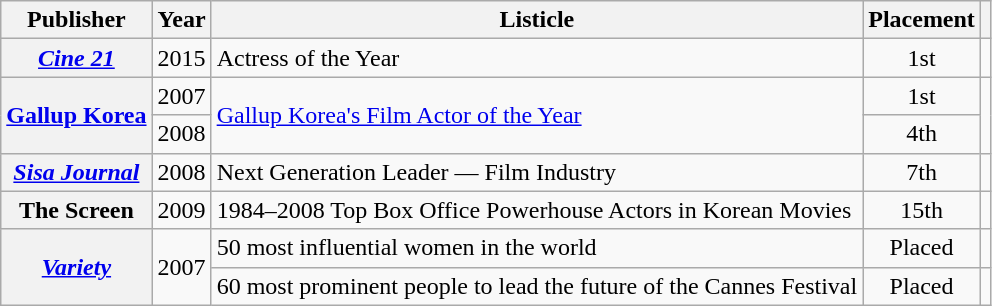<table class="wikitable plainrowheaders sortable">
<tr>
<th scope="col">Publisher</th>
<th scope="col">Year</th>
<th scope="col">Listicle</th>
<th scope="col">Placement</th>
<th scope="col" class="unsortable"></th>
</tr>
<tr>
<th scope="row"><em><a href='#'>Cine 21</a></em></th>
<td>2015</td>
<td>Actress of the Year</td>
<td style="text-align:center">1st</td>
<td style="text-align:center"></td>
</tr>
<tr>
<th scope="row" rowspan="2"><a href='#'>Gallup Korea</a></th>
<td>2007</td>
<td rowspan="2"><a href='#'>Gallup Korea's Film Actor of the Year</a></td>
<td style="text-align:center">1st</td>
<td style="text-align:center" rowspan="2"></td>
</tr>
<tr>
<td>2008</td>
<td style="text-align:center">4th</td>
</tr>
<tr>
<th scope="row"><em><a href='#'>Sisa Journal</a></em></th>
<td>2008</td>
<td>Next Generation Leader — Film Industry</td>
<td style="text-align:center">7th</td>
<td style="text-align:center"></td>
</tr>
<tr>
<th scope="row">The Screen</th>
<td>2009</td>
<td>1984–2008 Top Box Office Powerhouse Actors in Korean Movies</td>
<td style="text-align:center">15th</td>
<td style="text-align:center"></td>
</tr>
<tr>
<th scope="row" rowspan="2"><em><a href='#'>Variety</a></em></th>
<td rowspan="2">2007</td>
<td>50 most influential women in the world</td>
<td style="text-align:center">Placed</td>
<td style="text-align:center"></td>
</tr>
<tr>
<td>60 most prominent people to lead the future of the Cannes Festival</td>
<td style="text-align:center">Placed</td>
<td style="text-align:center"></td>
</tr>
</table>
